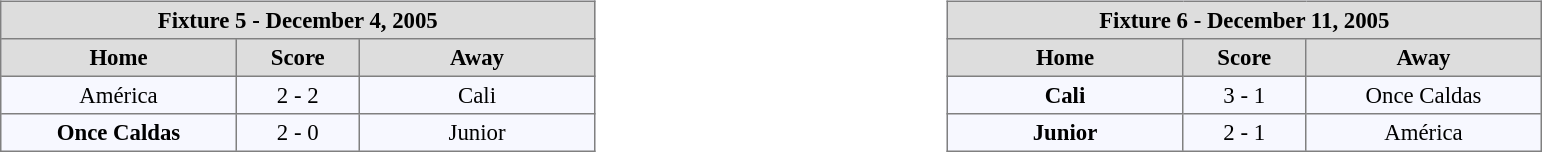<table width=100%>
<tr>
<td valign=top width=50% align=left><br><table align=center bgcolor="#f7f8ff" cellpadding="3" cellspacing="0" border="1" style="font-size: 95%; border: gray solid 1px; border-collapse: collapse;">
<tr align=center bgcolor=#DDDDDD style="color:black;">
<th colspan=3 align=center>Fixture 5 - December 4, 2005</th>
</tr>
<tr align=center bgcolor=#DDDDDD style="color:black;">
<th width="150">Home</th>
<th width="75">Score</th>
<th width="150">Away</th>
</tr>
<tr align=center>
<td>América</td>
<td>2 - 2</td>
<td>Cali</td>
</tr>
<tr align=center>
<td><strong>Once Caldas</strong></td>
<td>2 - 0</td>
<td>Junior</td>
</tr>
</table>
</td>
<td valign=top width=50% align=left><br><table align=center bgcolor="#f7f8ff" cellpadding="3" cellspacing="0" border="1" style="font-size: 95%; border: gray solid 1px; border-collapse: collapse;">
<tr align=center bgcolor=#DDDDDD style="color:black;">
<th colspan=3 align=center>Fixture 6 - December 11, 2005</th>
</tr>
<tr align=center bgcolor=#DDDDDD style="color:black;">
<th width="150">Home</th>
<th width="75">Score</th>
<th width="150">Away</th>
</tr>
<tr align=center>
<td><strong>Cali</strong></td>
<td>3 - 1</td>
<td>Once Caldas</td>
</tr>
<tr align=center>
<td><strong>Junior</strong></td>
<td>2 - 1</td>
<td>América</td>
</tr>
</table>
</td>
</tr>
</table>
